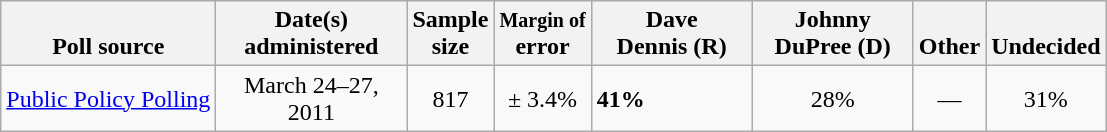<table class="wikitable">
<tr valign= bottom>
<th>Poll source</th>
<th style="width:120px;">Date(s)<br>administered</th>
<th class=small>Sample<br>size</th>
<th><small>Margin of</small><br>error</th>
<th style="width:100px;">Dave<br>Dennis (R)</th>
<th style="width:100px;">Johnny<br>DuPree (D)</th>
<th>Other</th>
<th>Undecided</th>
</tr>
<tr>
<td><a href='#'>Public Policy Polling</a></td>
<td align=center>March 24–27, 2011</td>
<td align=center>817</td>
<td align=center>± 3.4%</td>
<td><strong>41%</strong></td>
<td align=center>28%</td>
<td align=center>—</td>
<td align=center>31%</td>
</tr>
</table>
